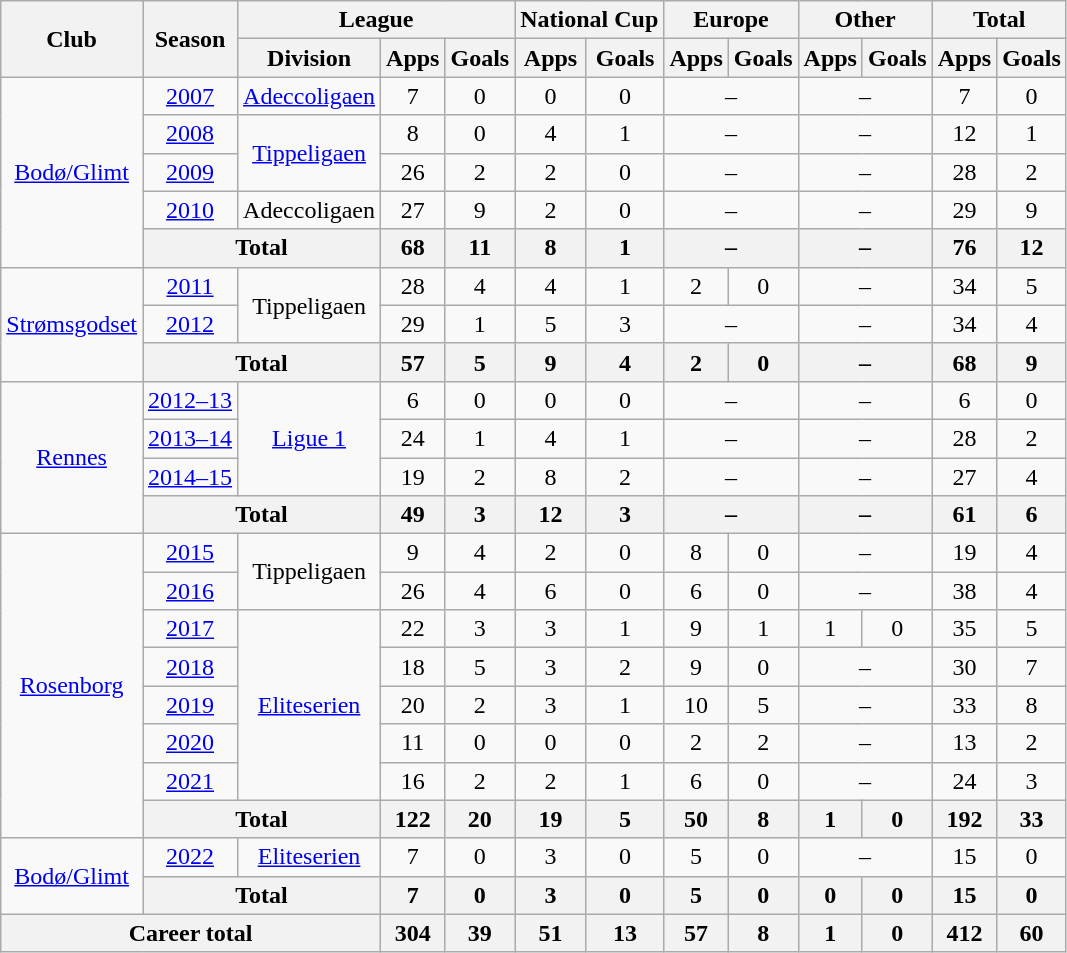<table class="wikitable" style="text-align: center;">
<tr>
<th rowspan="2">Club</th>
<th rowspan="2">Season</th>
<th colspan="3">League</th>
<th colspan="2">National Cup</th>
<th colspan="2">Europe</th>
<th colspan="2">Other</th>
<th colspan="2">Total</th>
</tr>
<tr>
<th>Division</th>
<th>Apps</th>
<th>Goals</th>
<th>Apps</th>
<th>Goals</th>
<th>Apps</th>
<th>Goals</th>
<th>Apps</th>
<th>Goals</th>
<th>Apps</th>
<th>Goals</th>
</tr>
<tr>
<td rowspan="5"><a href='#'>Bodø/Glimt</a></td>
<td><a href='#'>2007</a></td>
<td rowspan="1"><a href='#'>Adeccoligaen</a></td>
<td>7</td>
<td>0</td>
<td>0</td>
<td>0</td>
<td colspan="2">–</td>
<td colspan="2">–</td>
<td>7</td>
<td>0</td>
</tr>
<tr>
<td><a href='#'>2008</a></td>
<td rowspan="2"><a href='#'>Tippeligaen</a></td>
<td>8</td>
<td>0</td>
<td>4</td>
<td>1</td>
<td colspan="2">–</td>
<td colspan="2">–</td>
<td>12</td>
<td>1</td>
</tr>
<tr>
<td><a href='#'>2009</a></td>
<td>26</td>
<td>2</td>
<td>2</td>
<td>0</td>
<td colspan="2">–</td>
<td colspan="2">–</td>
<td>28</td>
<td>2</td>
</tr>
<tr>
<td><a href='#'>2010</a></td>
<td rowspan="1">Adeccoligaen</td>
<td>27</td>
<td>9</td>
<td>2</td>
<td>0</td>
<td colspan="2">–</td>
<td colspan="2">–</td>
<td>29</td>
<td>9</td>
</tr>
<tr>
<th colspan="2">Total</th>
<th>68</th>
<th>11</th>
<th>8</th>
<th>1</th>
<th colspan="2">–</th>
<th colspan="2">–</th>
<th>76</th>
<th>12</th>
</tr>
<tr>
<td rowspan="3"><a href='#'>Strømsgodset</a></td>
<td><a href='#'>2011</a></td>
<td rowspan="2">Tippeligaen</td>
<td>28</td>
<td>4</td>
<td>4</td>
<td>1</td>
<td>2</td>
<td>0</td>
<td colspan="2">–</td>
<td>34</td>
<td>5</td>
</tr>
<tr>
<td><a href='#'>2012</a></td>
<td>29</td>
<td>1</td>
<td>5</td>
<td>3</td>
<td colspan="2">–</td>
<td colspan="2">–</td>
<td>34</td>
<td>4</td>
</tr>
<tr>
<th colspan="2">Total</th>
<th>57</th>
<th>5</th>
<th>9</th>
<th>4</th>
<th>2</th>
<th>0</th>
<th colspan="2">–</th>
<th>68</th>
<th>9</th>
</tr>
<tr>
<td rowspan="4"><a href='#'>Rennes</a></td>
<td><a href='#'>2012–13</a></td>
<td rowspan="3"><a href='#'>Ligue 1</a></td>
<td>6</td>
<td>0</td>
<td>0</td>
<td>0</td>
<td colspan="2">–</td>
<td colspan="2">–</td>
<td>6</td>
<td>0</td>
</tr>
<tr>
<td><a href='#'>2013–14</a></td>
<td>24</td>
<td>1</td>
<td>4</td>
<td>1</td>
<td colspan="2">–</td>
<td colspan="2">–</td>
<td>28</td>
<td>2</td>
</tr>
<tr>
<td><a href='#'>2014–15</a></td>
<td>19</td>
<td>2</td>
<td>8</td>
<td>2</td>
<td colspan="2">–</td>
<td colspan="2">–</td>
<td>27</td>
<td>4</td>
</tr>
<tr>
<th colspan="2">Total</th>
<th>49</th>
<th>3</th>
<th>12</th>
<th>3</th>
<th colspan="2">–</th>
<th colspan="2">–</th>
<th>61</th>
<th>6</th>
</tr>
<tr>
<td rowspan="8"><a href='#'>Rosenborg</a></td>
<td><a href='#'>2015</a></td>
<td rowspan="2">Tippeligaen</td>
<td>9</td>
<td>4</td>
<td>2</td>
<td>0</td>
<td>8</td>
<td>0</td>
<td colspan="2">–</td>
<td>19</td>
<td>4</td>
</tr>
<tr>
<td><a href='#'>2016</a></td>
<td>26</td>
<td>4</td>
<td>6</td>
<td>0</td>
<td>6</td>
<td>0</td>
<td colspan="2">–</td>
<td>38</td>
<td>4</td>
</tr>
<tr>
<td><a href='#'>2017</a></td>
<td rowspan="5"><a href='#'>Eliteserien</a></td>
<td>22</td>
<td>3</td>
<td>3</td>
<td>1</td>
<td>9</td>
<td>1</td>
<td>1</td>
<td>0</td>
<td>35</td>
<td>5</td>
</tr>
<tr>
<td><a href='#'>2018</a></td>
<td>18</td>
<td>5</td>
<td>3</td>
<td>2</td>
<td>9</td>
<td>0</td>
<td colspan="2">–</td>
<td>30</td>
<td>7</td>
</tr>
<tr>
<td><a href='#'>2019</a></td>
<td>20</td>
<td>2</td>
<td>3</td>
<td>1</td>
<td>10</td>
<td>5</td>
<td colspan="2">–</td>
<td>33</td>
<td>8</td>
</tr>
<tr>
<td><a href='#'>2020</a></td>
<td>11</td>
<td>0</td>
<td>0</td>
<td>0</td>
<td>2</td>
<td>2</td>
<td colspan="2">–</td>
<td>13</td>
<td>2</td>
</tr>
<tr>
<td><a href='#'>2021</a></td>
<td>16</td>
<td>2</td>
<td>2</td>
<td>1</td>
<td>6</td>
<td>0</td>
<td colspan="2">–</td>
<td>24</td>
<td>3</td>
</tr>
<tr>
<th colspan="2">Total</th>
<th>122</th>
<th>20</th>
<th>19</th>
<th>5</th>
<th>50</th>
<th>8</th>
<th>1</th>
<th>0</th>
<th>192</th>
<th>33</th>
</tr>
<tr>
<td rowspan="2"><a href='#'>Bodø/Glimt</a></td>
<td><a href='#'>2022</a></td>
<td rowspan="1"><a href='#'>Eliteserien</a></td>
<td>7</td>
<td>0</td>
<td>3</td>
<td>0</td>
<td>5</td>
<td>0</td>
<td colspan="2">–</td>
<td>15</td>
<td>0</td>
</tr>
<tr>
<th colspan="2">Total</th>
<th>7</th>
<th>0</th>
<th>3</th>
<th>0</th>
<th>5</th>
<th>0</th>
<th>0</th>
<th>0</th>
<th>15</th>
<th>0</th>
</tr>
<tr>
<th colspan="3">Career total</th>
<th>304</th>
<th>39</th>
<th>51</th>
<th>13</th>
<th>57</th>
<th>8</th>
<th>1</th>
<th>0</th>
<th>412</th>
<th>60</th>
</tr>
</table>
